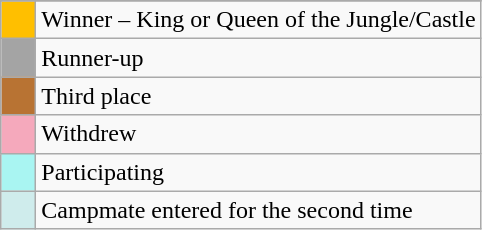<table class="wikitable">
<tr>
</tr>
<tr>
<td style="background:#FFBF00;">    </td>
<td>Winner – King or Queen of the Jungle/Castle</td>
</tr>
<tr>
<td style="background:#A4A4A4;">    </td>
<td>Runner-up</td>
</tr>
<tr>
<td style="background:#B87333;">    </td>
<td>Third place</td>
</tr>
<tr>
<td style="background:#F5A9BC;">    </td>
<td>Withdrew</td>
</tr>
<tr>
<td style="background:#A9F5F2;">    </td>
<td>Participating</td>
</tr>
<tr>
<td style="background:#CFECEC;">    </td>
<td>Campmate entered for the second time</td>
</tr>
</table>
